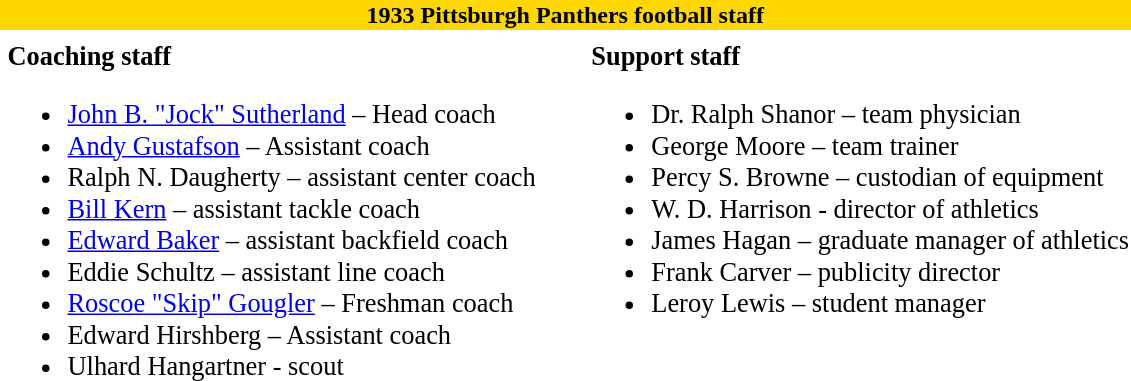<table class="toccolours" style="text-align: left;">
<tr>
<th colspan="10" style="background:gold; color:dark blue; text-align: center;"><strong>1933 Pittsburgh Panthers football staff</strong></th>
</tr>
<tr>
<td colspan="10" align="right"></td>
</tr>
<tr>
<td valign="top"></td>
<td style="font-size: 110%;" valign="top"><strong>Coaching staff</strong><br><ul><li><a href='#'>John B. "Jock" Sutherland</a> – Head coach</li><li><a href='#'>Andy Gustafson</a> – Assistant coach</li><li>Ralph N. Daugherty – assistant center coach</li><li><a href='#'>Bill Kern</a> – assistant tackle coach</li><li><a href='#'>Edward Baker</a> – assistant backfield coach</li><li>Eddie Schultz – assistant line coach</li><li><a href='#'>Roscoe "Skip" Gougler</a> – Freshman coach</li><li>Edward Hirshberg – Assistant coach</li><li>Ulhard Hangartner - scout</li></ul></td>
<td width="25"> </td>
<td valign="top"></td>
<td style="font-size: 110%;" valign="top"><strong>Support staff</strong><br><ul><li>Dr. Ralph Shanor – team physician</li><li>George Moore – team trainer</li><li>Percy S. Browne – custodian of equipment</li><li>W. D. Harrison - director of athletics</li><li>James Hagan – graduate manager of athletics</li><li>Frank Carver – publicity director</li><li>Leroy Lewis – student manager</li></ul></td>
</tr>
</table>
